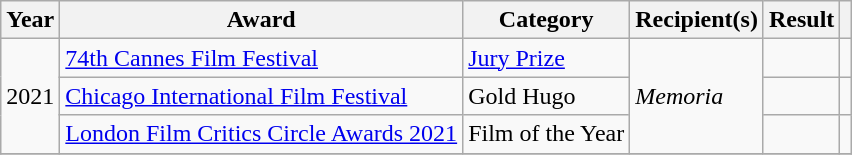<table class="wikitable plainrowheaders sortable">
<tr>
<th scope="col">Year</th>
<th scope="col">Award</th>
<th scope="col">Category</th>
<th scope="col">Recipient(s)</th>
<th scope="col">Result</th>
<th scope="col" class="unsortable"></th>
</tr>
<tr>
<td rowspan="3">2021</td>
<td><a href='#'>74th Cannes Film Festival</a></td>
<td><a href='#'>Jury Prize</a></td>
<td rowspan="3"><em>Memoria</em></td>
<td></td>
<td></td>
</tr>
<tr>
<td><a href='#'>Chicago International Film Festival</a></td>
<td>Gold Hugo</td>
<td></td>
<td></td>
</tr>
<tr>
<td><a href='#'>London Film Critics Circle Awards 2021</a></td>
<td>Film of the Year</td>
<td></td>
<td></td>
</tr>
<tr>
</tr>
</table>
